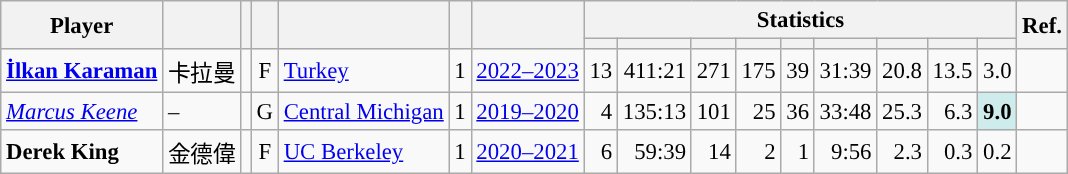<table class="wikitable sortable" style="font-size:95%; text-align:right;">
<tr>
<th rowspan="2">Player</th>
<th rowspan="2"></th>
<th rowspan="2"></th>
<th rowspan="2"></th>
<th rowspan="2"></th>
<th rowspan="2"></th>
<th rowspan="2"></th>
<th colspan="9">Statistics</th>
<th rowspan="2">Ref.</th>
</tr>
<tr>
<th></th>
<th></th>
<th></th>
<th></th>
<th></th>
<th></th>
<th></th>
<th></th>
<th></th>
</tr>
<tr>
<td align="left"><strong><a href='#'>İlkan Karaman</a></strong></td>
<td align="left">卡拉曼</td>
<td align="center"></td>
<td align="center">F</td>
<td align="left"><a href='#'>Turkey</a></td>
<td align="center">1</td>
<td align="center"><a href='#'>2022–2023</a></td>
<td>13</td>
<td>411:21</td>
<td>271</td>
<td>175</td>
<td>39</td>
<td>31:39</td>
<td>20.8</td>
<td>13.5</td>
<td>3.0</td>
<td align="center"></td>
</tr>
<tr>
<td align="left"><em><a href='#'>Marcus Keene</a></em></td>
<td align="left">–</td>
<td align="center"></td>
<td align="center">G</td>
<td align="left"><a href='#'>Central Michigan</a></td>
<td align="center">1</td>
<td align="center"><a href='#'>2019–2020</a></td>
<td>4</td>
<td>135:13</td>
<td>101</td>
<td>25</td>
<td>36</td>
<td>33:48</td>
<td>25.3</td>
<td>6.3</td>
<td bgcolor="#CFECEC"><strong>9.0</strong></td>
<td align="center"></td>
</tr>
<tr>
<td align="left"><strong>Derek King</strong></td>
<td align="left">金德偉</td>
<td align="center"></td>
<td align="center">F</td>
<td align="left"><a href='#'>UC Berkeley</a></td>
<td align="center">1</td>
<td align="center"><a href='#'>2020–2021</a></td>
<td>6</td>
<td>59:39</td>
<td>14</td>
<td>2</td>
<td>1</td>
<td>9:56</td>
<td>2.3</td>
<td>0.3</td>
<td>0.2</td>
<td align="center"></td>
</tr>
</table>
